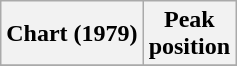<table class="wikitable plainrowheaders">
<tr>
<th>Chart (1979)</th>
<th>Peak<br>position</th>
</tr>
<tr>
</tr>
</table>
